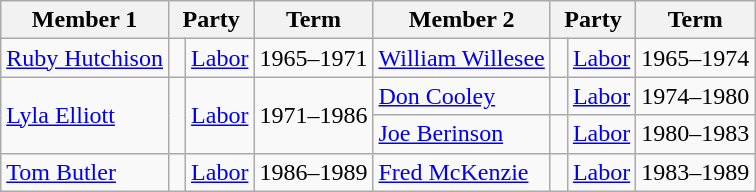<table class="wikitable">
<tr>
<th>Member 1</th>
<th colspan=2>Party</th>
<th>Term</th>
<th>Member 2</th>
<th colspan=2>Party</th>
<th>Term</th>
</tr>
<tr>
<td><a href='#'>Ruby Hutchison</a></td>
<td> </td>
<td><a href='#'>Labor</a></td>
<td>1965–1971</td>
<td><a href='#'>William Willesee</a></td>
<td> </td>
<td><a href='#'>Labor</a></td>
<td>1965–1974</td>
</tr>
<tr>
<td rowspan=2><a href='#'>Lyla Elliott</a></td>
<td rowspan=2 > </td>
<td rowspan=2><a href='#'>Labor</a></td>
<td rowspan=2>1971–1986</td>
<td><a href='#'>Don Cooley</a></td>
<td> </td>
<td><a href='#'>Labor</a></td>
<td>1974–1980</td>
</tr>
<tr>
<td><a href='#'>Joe Berinson</a></td>
<td> </td>
<td><a href='#'>Labor</a></td>
<td>1980–1983</td>
</tr>
<tr>
<td><a href='#'>Tom Butler</a></td>
<td> </td>
<td><a href='#'>Labor</a></td>
<td>1986–1989</td>
<td><a href='#'>Fred McKenzie</a></td>
<td> </td>
<td><a href='#'>Labor</a></td>
<td>1983–1989</td>
</tr>
</table>
